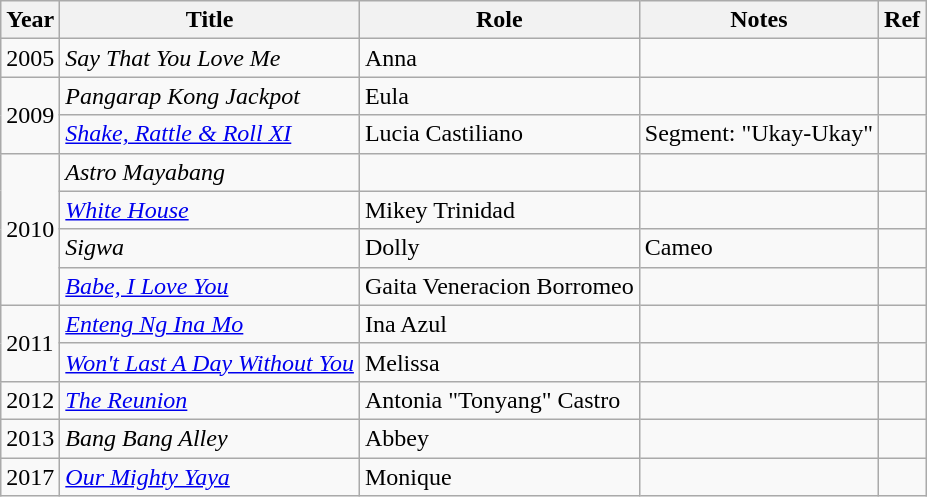<table class="wikitable sortable" >
<tr>
<th>Year</th>
<th>Title</th>
<th>Role</th>
<th class="unsortable">Notes </th>
<th>Ref</th>
</tr>
<tr>
<td>2005</td>
<td><em>Say That You Love Me</em></td>
<td>Anna</td>
<td></td>
<td></td>
</tr>
<tr>
<td rowspan="2">2009</td>
<td><em>Pangarap Kong Jackpot</em></td>
<td>Eula</td>
<td></td>
<td></td>
</tr>
<tr>
<td><em><a href='#'>Shake, Rattle & Roll XI</a></em></td>
<td>Lucia Castiliano</td>
<td>Segment: "Ukay-Ukay"</td>
<td></td>
</tr>
<tr>
<td rowspan="4">2010</td>
<td><em>Astro Mayabang</em></td>
<td></td>
<td></td>
<td></td>
</tr>
<tr>
<td><em><a href='#'>White House</a></em></td>
<td>Mikey Trinidad</td>
<td></td>
<td></td>
</tr>
<tr>
<td><em>Sigwa</em></td>
<td>Dolly</td>
<td>Cameo</td>
<td></td>
</tr>
<tr>
<td><em><a href='#'>Babe, I Love You</a></em></td>
<td>Gaita Veneracion Borromeo</td>
<td></td>
<td></td>
</tr>
<tr>
<td rowspan="2">2011</td>
<td><em><a href='#'>Enteng Ng Ina Mo</a></em></td>
<td>Ina Azul</td>
<td></td>
<td></td>
</tr>
<tr>
<td><em><a href='#'>Won't Last A Day Without You</a></em></td>
<td>Melissa</td>
<td></td>
<td></td>
</tr>
<tr>
<td>2012</td>
<td><em><a href='#'>The Reunion</a></em></td>
<td>Antonia "Tonyang" Castro</td>
<td></td>
<td></td>
</tr>
<tr>
<td>2013</td>
<td><em>Bang Bang Alley</em></td>
<td>Abbey</td>
<td></td>
<td></td>
</tr>
<tr>
<td>2017</td>
<td><em><a href='#'>Our Mighty Yaya</a></em></td>
<td>Monique</td>
<td></td>
<td></td>
</tr>
</table>
